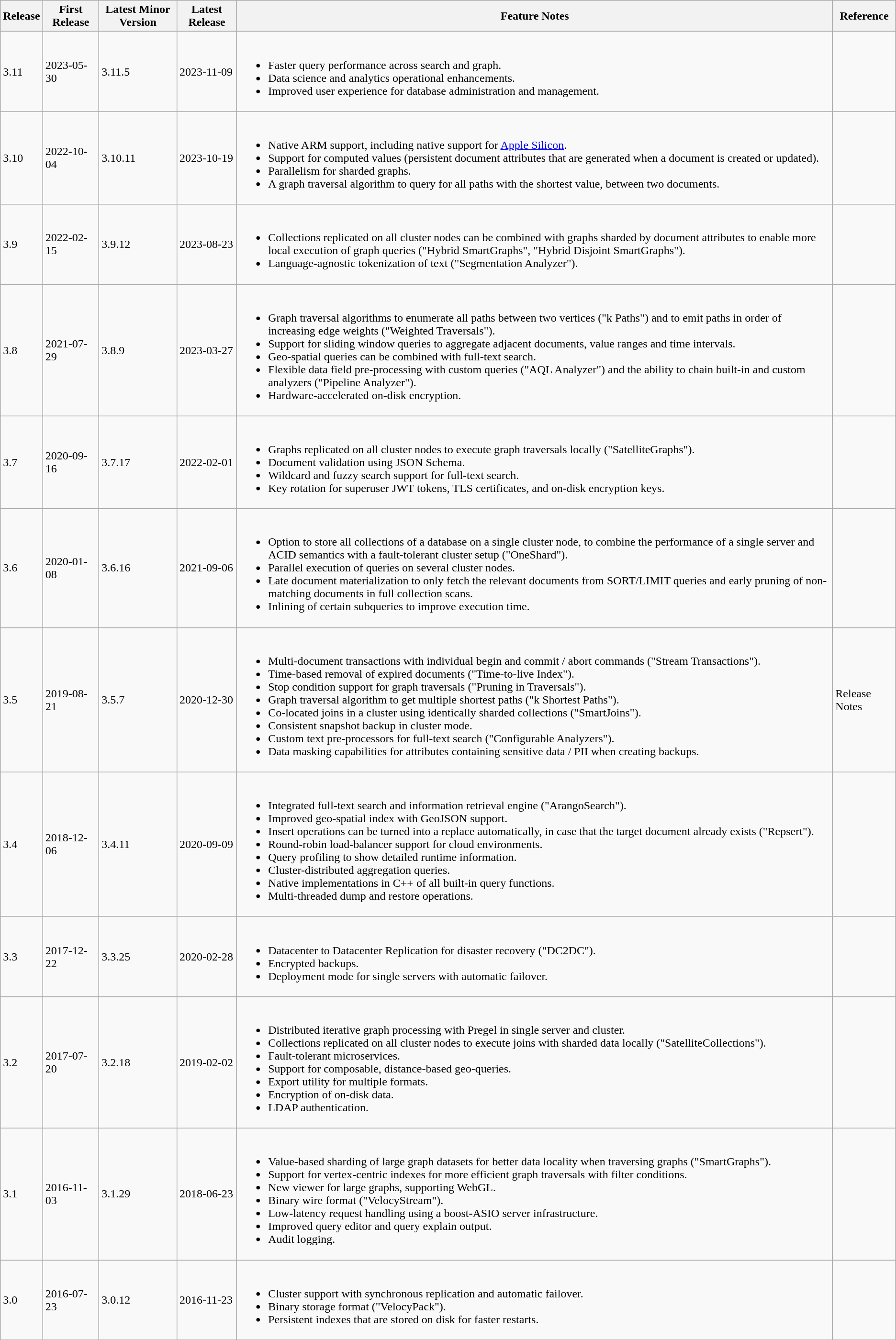<table class="wikitable">
<tr>
<th>Release</th>
<th>First Release</th>
<th>Latest Minor Version</th>
<th>Latest Release</th>
<th>Feature Notes</th>
<th>Reference</th>
</tr>
<tr>
<td>3.11</td>
<td>2023-05-30</td>
<td>3.11.5</td>
<td>2023-11-09</td>
<td><br><ul><li>Faster query performance across search and graph.</li><li>Data science and analytics operational enhancements.</li><li>Improved user experience for database administration and management.</li></ul></td>
<td></td>
</tr>
<tr>
<td>3.10</td>
<td>2022-10-04</td>
<td>3.10.11</td>
<td>2023-10-19</td>
<td><br><ul><li>Native ARM support, including native support for <a href='#'>Apple Silicon</a>.</li><li>Support for computed values (persistent document attributes that are generated when a document is created or updated).</li><li>Parallelism for sharded graphs.</li><li>A graph traversal algorithm to query for all paths with the shortest value, between two documents.</li></ul></td>
<td></td>
</tr>
<tr>
<td>3.9</td>
<td>2022-02-15</td>
<td>3.9.12</td>
<td>2023-08-23</td>
<td><br><ul><li>Collections replicated on all cluster nodes can be combined with graphs sharded by document attributes to enable more local execution of graph queries ("Hybrid SmartGraphs", "Hybrid Disjoint SmartGraphs").</li><li>Language-agnostic tokenization of text ("Segmentation Analyzer").</li></ul></td>
<td></td>
</tr>
<tr>
<td>3.8</td>
<td>2021-07-29</td>
<td>3.8.9</td>
<td>2023-03-27</td>
<td><br><ul><li>Graph traversal algorithms to enumerate all paths between two vertices ("k Paths") and to emit paths in order of increasing edge weights ("Weighted Traversals").</li><li>Support for sliding window queries to aggregate adjacent documents, value ranges and time intervals.</li><li>Geo-spatial queries can be combined with full-text search.</li><li>Flexible data field pre-processing with custom queries ("AQL Analyzer") and the ability to chain built-in and custom analyzers ("Pipeline Analyzer").</li><li>Hardware-accelerated on-disk encryption.</li></ul></td>
<td></td>
</tr>
<tr>
<td>3.7</td>
<td>2020-09-16</td>
<td>3.7.17</td>
<td>2022-02-01</td>
<td><br><ul><li>Graphs replicated on all cluster nodes to execute graph traversals locally ("SatelliteGraphs").</li><li>Document validation using JSON Schema.</li><li>Wildcard and fuzzy search support for full-text search.</li><li>Key rotation for superuser JWT tokens, TLS certificates, and on-disk encryption keys.</li></ul></td>
<td></td>
</tr>
<tr>
<td>3.6</td>
<td>2020-01-08</td>
<td>3.6.16</td>
<td>2021-09-06</td>
<td><br><ul><li>Option to store all collections of a database on a single cluster node, to combine the performance of a single server and ACID semantics with a fault-tolerant cluster setup ("OneShard").</li><li>Parallel execution of queries on several cluster nodes.</li><li>Late document materialization to only fetch the relevant documents from SORT/LIMIT queries and early pruning of non-matching documents in full collection scans.</li><li>Inlining of certain subqueries to improve execution time.</li></ul></td>
<td></td>
</tr>
<tr>
<td>3.5</td>
<td>2019-08-21</td>
<td>3.5.7</td>
<td>2020-12-30</td>
<td><br><ul><li>Multi-document transactions with individual begin and commit / abort commands ("Stream Transactions").</li><li>Time-based removal of expired documents ("Time-to-live Index").</li><li>Stop condition support for graph traversals ("Pruning in Traversals").</li><li>Graph traversal algorithm to get multiple shortest paths ("k Shortest Paths").</li><li>Co-located joins in a cluster using identically sharded collections ("SmartJoins").</li><li>Consistent snapshot backup in cluster mode.</li><li>Custom text pre-processors for full-text search ("Configurable Analyzers").</li><li>Data masking capabilities for attributes containing sensitive data / PII when creating backups.</li></ul></td>
<td>Release Notes</td>
</tr>
<tr>
<td>3.4</td>
<td>2018-12-06</td>
<td>3.4.11</td>
<td>2020-09-09</td>
<td><br><ul><li>Integrated full-text search and information retrieval engine ("ArangoSearch").</li><li>Improved geo-spatial index with GeoJSON support.</li><li>Insert operations can be turned into a replace automatically, in case that the target document already exists ("Repsert").</li><li>Round-robin load-balancer support for cloud environments.</li><li>Query profiling to show detailed runtime information.</li><li>Cluster-distributed aggregation queries.</li><li>Native implementations in C++ of all built-in query functions.</li><li>Multi-threaded dump and restore operations.</li></ul></td>
<td></td>
</tr>
<tr>
<td>3.3</td>
<td>2017-12-22</td>
<td>3.3.25</td>
<td>2020-02-28</td>
<td><br><ul><li>Datacenter to Datacenter Replication for disaster recovery ("DC2DC").</li><li>Encrypted backups.</li><li>Deployment mode for single servers with automatic failover.</li></ul></td>
<td></td>
</tr>
<tr>
<td>3.2</td>
<td>2017-07-20</td>
<td>3.2.18</td>
<td>2019-02-02</td>
<td><br><ul><li>Distributed iterative graph processing with Pregel in single server and cluster.</li><li>Collections replicated on all cluster nodes to execute joins with sharded data locally ("SatelliteCollections").</li><li>Fault-tolerant microservices.</li><li>Support for composable, distance-based geo-queries.</li><li>Export utility for multiple formats.</li><li>Encryption of on-disk data.</li><li>LDAP authentication.</li></ul></td>
<td></td>
</tr>
<tr>
<td>3.1</td>
<td>2016-11-03</td>
<td>3.1.29</td>
<td>2018-06-23</td>
<td><br><ul><li>Value-based sharding of large graph datasets for better data locality when traversing graphs ("SmartGraphs").</li><li>Support for vertex-centric indexes for more efficient graph traversals with filter conditions.</li><li>New viewer for large graphs, supporting WebGL.</li><li>Binary wire format ("VelocyStream").</li><li>Low-latency request handling using a boost-ASIO server infrastructure.</li><li>Improved query editor and query explain output.</li><li>Audit logging.</li></ul></td>
<td></td>
</tr>
<tr>
<td>3.0</td>
<td>2016-07-23</td>
<td>3.0.12</td>
<td>2016-11-23</td>
<td><br><ul><li>Cluster support with synchronous replication and automatic failover.</li><li>Binary storage format ("VelocyPack").</li><li>Persistent indexes that are stored on disk for faster restarts.</li></ul></td>
<td><br></td>
</tr>
</table>
